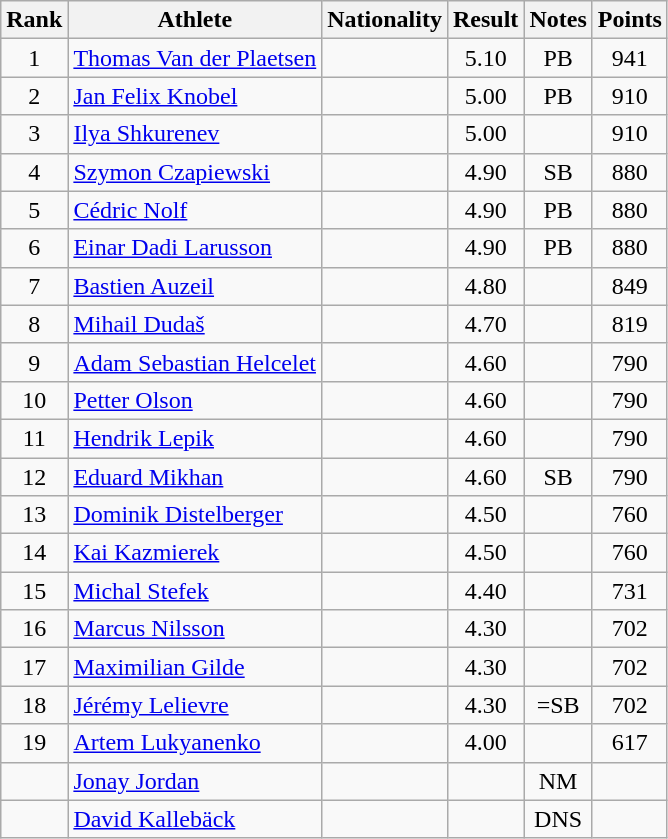<table class="wikitable sortable" style="text-align:center">
<tr>
<th>Rank</th>
<th>Athlete</th>
<th>Nationality</th>
<th>Result</th>
<th>Notes</th>
<th>Points</th>
</tr>
<tr>
<td>1</td>
<td align="left"><a href='#'>Thomas Van der Plaetsen</a></td>
<td align=left></td>
<td>5.10</td>
<td>PB</td>
<td>941</td>
</tr>
<tr>
<td>2</td>
<td align="left"><a href='#'>Jan Felix Knobel</a></td>
<td align=left></td>
<td>5.00</td>
<td>PB</td>
<td>910</td>
</tr>
<tr>
<td>3</td>
<td align="left"><a href='#'>Ilya Shkurenev</a></td>
<td align=left></td>
<td>5.00</td>
<td></td>
<td>910</td>
</tr>
<tr>
<td>4</td>
<td align="left"><a href='#'>Szymon Czapiewski</a></td>
<td align=left></td>
<td>4.90</td>
<td>SB</td>
<td>880</td>
</tr>
<tr>
<td>5</td>
<td align="left"><a href='#'>Cédric Nolf</a></td>
<td align=left></td>
<td>4.90</td>
<td>PB</td>
<td>880</td>
</tr>
<tr>
<td>6</td>
<td align="left"><a href='#'>Einar Dadi Larusson</a></td>
<td align=left></td>
<td>4.90</td>
<td>PB</td>
<td>880</td>
</tr>
<tr>
<td>7</td>
<td align="left"><a href='#'>Bastien Auzeil</a></td>
<td align=left></td>
<td>4.80</td>
<td></td>
<td>849</td>
</tr>
<tr>
<td>8</td>
<td align="left"><a href='#'>Mihail Dudaš</a></td>
<td align=left></td>
<td>4.70</td>
<td></td>
<td>819</td>
</tr>
<tr>
<td>9</td>
<td align="left"><a href='#'>Adam Sebastian Helcelet</a></td>
<td align=left></td>
<td>4.60</td>
<td></td>
<td>790</td>
</tr>
<tr>
<td>10</td>
<td align="left"><a href='#'>Petter Olson</a></td>
<td align=left></td>
<td>4.60</td>
<td></td>
<td>790</td>
</tr>
<tr>
<td>11</td>
<td align="left"><a href='#'>Hendrik Lepik</a></td>
<td align=left></td>
<td>4.60</td>
<td></td>
<td>790</td>
</tr>
<tr>
<td>12</td>
<td align="left"><a href='#'>Eduard Mikhan</a></td>
<td align=left></td>
<td>4.60</td>
<td>SB</td>
<td>790</td>
</tr>
<tr>
<td>13</td>
<td align="left"><a href='#'>Dominik Distelberger</a></td>
<td align=left></td>
<td>4.50</td>
<td></td>
<td>760</td>
</tr>
<tr>
<td>14</td>
<td align="left"><a href='#'>Kai Kazmierek</a></td>
<td align=left></td>
<td>4.50</td>
<td></td>
<td>760</td>
</tr>
<tr>
<td>15</td>
<td align="left"><a href='#'>Michal Stefek</a></td>
<td align=left></td>
<td>4.40</td>
<td></td>
<td>731</td>
</tr>
<tr>
<td>16</td>
<td align="left"><a href='#'>Marcus Nilsson</a></td>
<td align=left></td>
<td>4.30</td>
<td></td>
<td>702</td>
</tr>
<tr>
<td>17</td>
<td align="left"><a href='#'>Maximilian Gilde</a></td>
<td align=left></td>
<td>4.30</td>
<td></td>
<td>702</td>
</tr>
<tr>
<td>18</td>
<td align="left"><a href='#'>Jérémy Lelievre</a></td>
<td align=left></td>
<td>4.30</td>
<td>=SB</td>
<td>702</td>
</tr>
<tr>
<td>19</td>
<td align="left"><a href='#'>Artem Lukyanenko</a></td>
<td align=left></td>
<td>4.00</td>
<td></td>
<td>617</td>
</tr>
<tr>
<td></td>
<td align="left"><a href='#'>Jonay Jordan</a></td>
<td align=left></td>
<td></td>
<td>NM</td>
<td></td>
</tr>
<tr>
<td></td>
<td align="left"><a href='#'>David Kallebäck</a></td>
<td align=left></td>
<td></td>
<td>DNS</td>
<td></td>
</tr>
</table>
